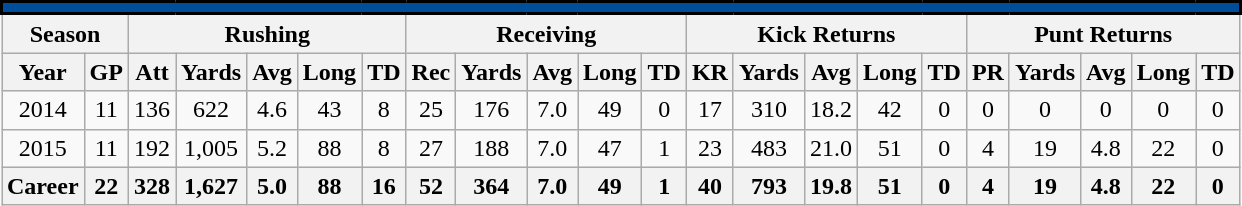<table class=wikitable style="text-align:center;">
<tr>
<td ! colspan="22" style="background:#004d99; border:2px solid black; color:black;"></td>
</tr>
<tr>
<th colspan=2>Season</th>
<th colspan=5>Rushing</th>
<th colspan=5>Receiving</th>
<th colspan=5>Kick Returns</th>
<th colspan=5>Punt Returns</th>
</tr>
<tr>
<th>Year</th>
<th>GP</th>
<th>Att</th>
<th>Yards</th>
<th>Avg</th>
<th>Long</th>
<th>TD</th>
<th>Rec</th>
<th>Yards</th>
<th>Avg</th>
<th>Long</th>
<th>TD</th>
<th>KR</th>
<th>Yards</th>
<th>Avg</th>
<th>Long</th>
<th>TD</th>
<th>PR</th>
<th>Yards</th>
<th>Avg</th>
<th>Long</th>
<th>TD</th>
</tr>
<tr>
<td>2014</td>
<td>11</td>
<td>136</td>
<td>622</td>
<td>4.6</td>
<td>43</td>
<td>8</td>
<td>25</td>
<td>176</td>
<td>7.0</td>
<td>49</td>
<td>0</td>
<td>17</td>
<td>310</td>
<td>18.2</td>
<td>42</td>
<td>0</td>
<td>0</td>
<td>0</td>
<td>0</td>
<td>0</td>
<td>0</td>
</tr>
<tr>
<td>2015</td>
<td>11</td>
<td>192</td>
<td>1,005</td>
<td>5.2</td>
<td>88</td>
<td>8</td>
<td>27</td>
<td>188</td>
<td>7.0</td>
<td>47</td>
<td>1</td>
<td>23</td>
<td>483</td>
<td>21.0</td>
<td>51</td>
<td>0</td>
<td>4</td>
<td>19</td>
<td>4.8</td>
<td>22</td>
<td>0</td>
</tr>
<tr>
<th>Career</th>
<th>22</th>
<th>328</th>
<th>1,627</th>
<th>5.0</th>
<th>88</th>
<th>16</th>
<th>52</th>
<th>364</th>
<th>7.0</th>
<th>49</th>
<th>1</th>
<th>40</th>
<th>793</th>
<th>19.8</th>
<th>51</th>
<th>0</th>
<th>4</th>
<th>19</th>
<th>4.8</th>
<th>22</th>
<th>0</th>
</tr>
</table>
